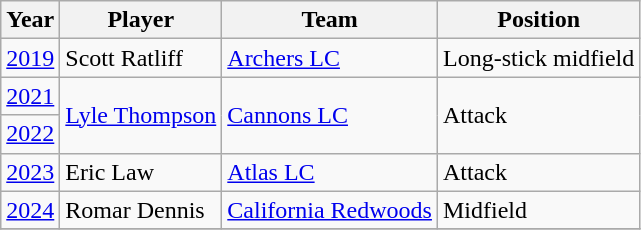<table class="wikitable">
<tr>
<th>Year</th>
<th>Player</th>
<th>Team</th>
<th>Position</th>
</tr>
<tr>
<td><a href='#'>2019</a></td>
<td>Scott Ratliff</td>
<td><a href='#'>Archers LC</a></td>
<td>Long-stick midfield</td>
</tr>
<tr>
<td><a href='#'>2021</a></td>
<td rowspan="2"><a href='#'>Lyle Thompson</a></td>
<td rowspan="2"><a href='#'>Cannons LC</a></td>
<td rowspan="2">Attack</td>
</tr>
<tr>
<td><a href='#'>2022</a></td>
</tr>
<tr>
<td><a href='#'>2023</a></td>
<td>Eric Law</td>
<td><a href='#'>Atlas LC</a></td>
<td>Attack</td>
</tr>
<tr>
<td><a href='#'>2024</a></td>
<td>Romar Dennis</td>
<td><a href='#'>California Redwoods</a></td>
<td>Midfield</td>
</tr>
<tr>
</tr>
</table>
